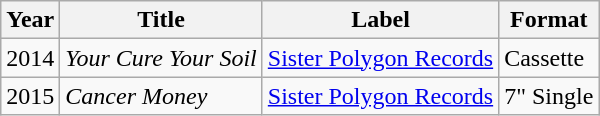<table class="wikitable">
<tr>
<th>Year</th>
<th>Title</th>
<th>Label</th>
<th>Format</th>
</tr>
<tr>
<td>2014</td>
<td><em>Your Cure Your Soil</em></td>
<td><a href='#'>Sister Polygon Records</a></td>
<td>Cassette</td>
</tr>
<tr>
<td>2015</td>
<td><em>Cancer Money</em></td>
<td><a href='#'>Sister Polygon Records</a></td>
<td>7" Single</td>
</tr>
</table>
